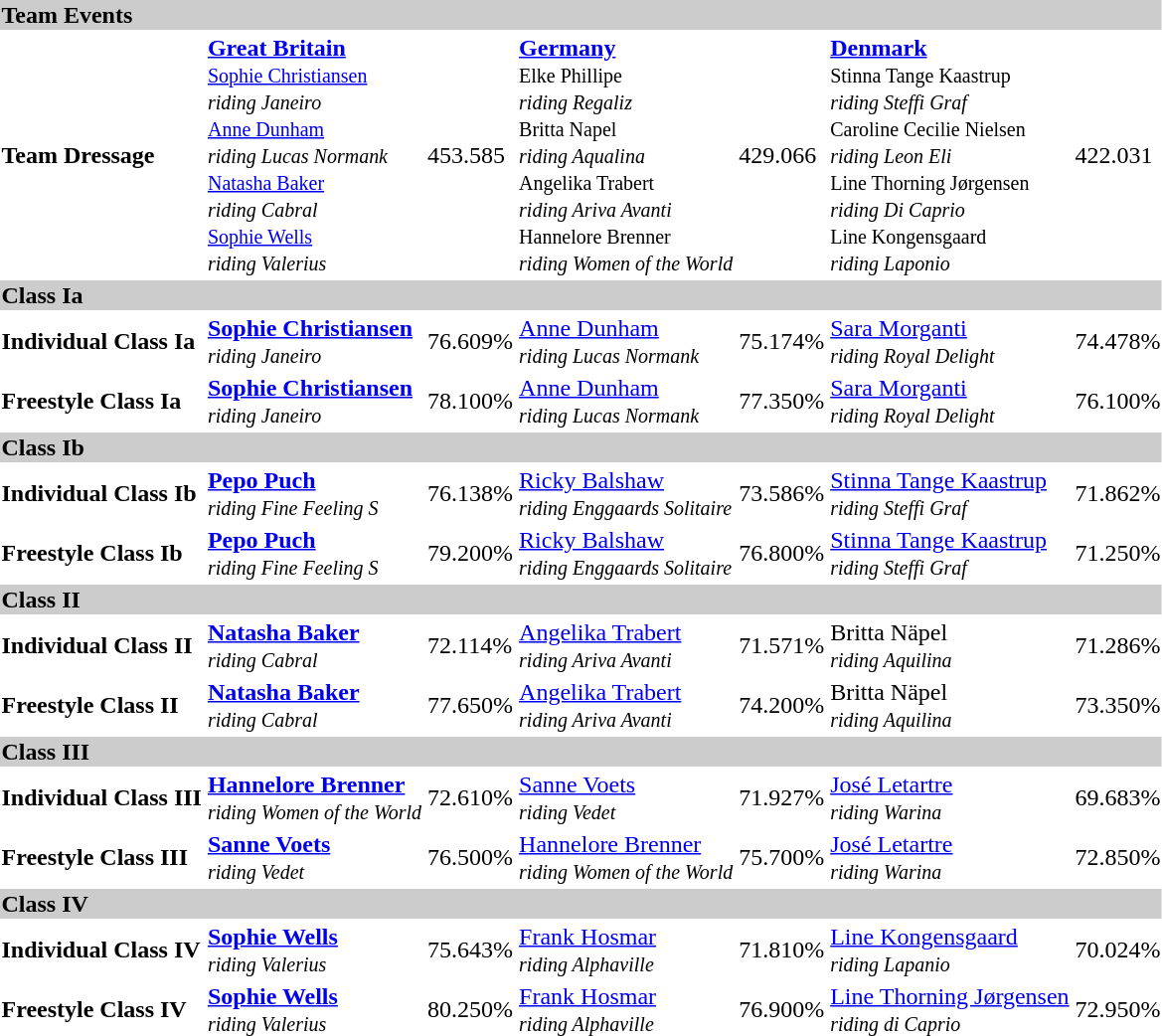<table>
<tr>
<td colspan="7" bgcolor=#cccccc><strong>Team Events</strong></td>
</tr>
<tr>
<td><strong>Team Dressage</strong><br><small></small></td>
<td><strong><a href='#'>Great Britain</a> </strong><br><small><a href='#'>Sophie Christiansen</a><br><em> riding Janeiro</em><br><a href='#'>Anne Dunham</a> <br><em>riding Lucas Normank</em><br><a href='#'>Natasha Baker</a><br><em> riding Cabral</em><br><a href='#'>Sophie Wells</a><br><em> riding Valerius</em></small></td>
<td>453.585</td>
<td><strong><a href='#'>Germany</a> </strong><br><small>Elke Phillipe <br><em>riding Regaliz</em><br>Britta Napel <br><em>riding Aqualina</em><br>Angelika Trabert<br><em>riding Ariva Avanti</em> <br>Hannelore Brenner<br><em>riding Women of the World</em></small></td>
<td>429.066</td>
<td><strong><a href='#'>Denmark</a> </strong><br><small>Stinna Tange Kaastrup<br><em> riding Steffi Graf</em><br>Caroline Cecilie Nielsen<br> <em>riding Leon Eli </em><br>Line Thorning Jørgensen<br><em> riding Di Caprio </em><br>Line Kongensgaard<br><em> riding Laponio</em></small></td>
<td>422.031</td>
</tr>
<tr>
<td colspan="7" bgcolor=#cccccc><strong>Class Ia</strong></td>
</tr>
<tr>
<td><strong>Individual Class Ia</strong> <small></small></td>
<td><strong><a href='#'>Sophie Christiansen</a></strong> <br><small><em>riding Janeiro</em></small></td>
<td>76.609%</td>
<td><a href='#'>Anne Dunham</a> <br><small><em>riding Lucas Normank</em></small></td>
<td>75.174%</td>
<td><a href='#'>Sara Morganti</a> <br><small><em>riding Royal Delight</em></small></td>
<td>74.478%</td>
</tr>
<tr>
<td><strong>Freestyle Class Ia</strong> <small></small></td>
<td><strong><a href='#'>Sophie Christiansen</a></strong> <br><small><em>riding Janeiro</em></small></td>
<td>78.100%</td>
<td><a href='#'>Anne Dunham</a> <br><small><em>riding Lucas Normank</em></small></td>
<td>77.350%</td>
<td><a href='#'>Sara Morganti</a> <br><small><em>riding Royal Delight</em></small></td>
<td>76.100%</td>
</tr>
<tr>
<td colspan="7" bgcolor=#cccccc><strong>Class Ib</strong></td>
</tr>
<tr>
<td><strong>Individual Class Ib</strong></td>
<td><strong><a href='#'>Pepo Puch</a></strong> <br><small><em>riding Fine Feeling S</em></small></td>
<td>76.138%</td>
<td><a href='#'>Ricky Balshaw</a> <br><small><em>riding Enggaards Solitaire</em></small></td>
<td>73.586%</td>
<td><a href='#'>Stinna Tange Kaastrup</a> <br><small><em>riding Steffi Graf</em></small></td>
<td>71.862%</td>
</tr>
<tr>
<td><strong>Freestyle Class Ib</strong></td>
<td><strong><a href='#'>Pepo Puch</a></strong> <br><small><em>riding Fine Feeling S</em></small></td>
<td>79.200%</td>
<td><a href='#'>Ricky Balshaw</a> <br><small><em>riding Enggaards Solitaire</em></small></td>
<td>76.800%</td>
<td><a href='#'>Stinna Tange Kaastrup</a> <br><small><em>riding Steffi Graf</em></small></td>
<td>71.250%</td>
</tr>
<tr>
<td colspan="7" bgcolor=#cccccc><strong>Class II</strong></td>
</tr>
<tr>
<td><strong>Individual Class II</strong></td>
<td><strong><a href='#'>Natasha Baker</a></strong> <br><small><em>riding Cabral</em></small></td>
<td>72.114%</td>
<td><a href='#'>Angelika Trabert</a> <br><small><em>riding Ariva Avanti</em></small></td>
<td>71.571%</td>
<td>Britta Näpel <br><small><em>riding Aquilina</em></small></td>
<td>71.286%</td>
</tr>
<tr>
<td><strong>Freestyle Class II</strong></td>
<td><strong><a href='#'>Natasha Baker</a></strong> <br><small><em>riding Cabral</em></small></td>
<td>77.650%</td>
<td><a href='#'>Angelika Trabert</a> <br><small><em>riding Ariva Avanti</em></small></td>
<td>74.200%</td>
<td>Britta Näpel <br><small><em>riding Aquilina</em></small></td>
<td>73.350%</td>
</tr>
<tr>
<td colspan="7" bgcolor=#cccccc><strong>Class III</strong></td>
</tr>
<tr>
<td><strong>Individual Class III</strong></td>
<td><strong><a href='#'>Hannelore Brenner</a></strong> <br><small><em>riding Women of the World</em></small></td>
<td>72.610%</td>
<td><a href='#'>Sanne Voets</a> <br><small><em>riding Vedet</em></small></td>
<td>71.927%</td>
<td><a href='#'>José Letartre</a> <br><small><em>riding Warina</em></small></td>
<td>69.683%</td>
</tr>
<tr>
<td><strong>Freestyle Class III</strong></td>
<td><strong><a href='#'>Sanne Voets</a></strong> <br><small><em>riding Vedet</em></small></td>
<td>76.500%</td>
<td><a href='#'>Hannelore Brenner</a> <br><small><em>riding Women of the World</em></small></td>
<td>75.700%</td>
<td><a href='#'>José Letartre</a> <br><small><em>riding Warina</em></small></td>
<td>72.850%</td>
</tr>
<tr>
<td colspan="7" bgcolor=#cccccc><strong>Class IV</strong></td>
</tr>
<tr>
<td><strong>Individual Class IV</strong></td>
<td><strong><a href='#'>Sophie Wells</a></strong> <br><small><em>riding Valerius</em></small></td>
<td>75.643%</td>
<td><a href='#'>Frank Hosmar</a> <br><small><em>riding Alphaville</em></small></td>
<td>71.810%</td>
<td><a href='#'>Line Kongensgaard</a> <br><small><em>riding Lapanio</em></small></td>
<td>70.024%</td>
</tr>
<tr>
<td><strong>Freestyle Class IV</strong></td>
<td><strong><a href='#'>Sophie Wells</a></strong> <br><small><em>riding Valerius</em></small></td>
<td>80.250%</td>
<td><a href='#'>Frank Hosmar</a> <br><small><em>riding Alphaville</em></small></td>
<td>76.900%</td>
<td><a href='#'>Line Thorning Jørgensen</a> <br><small><em>riding di Caprio</em></small></td>
<td>72.950%</td>
</tr>
</table>
